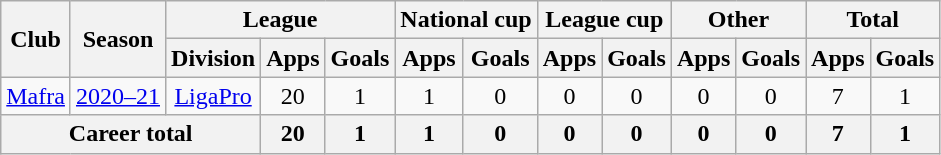<table class="wikitable" style="text-align:center">
<tr>
<th rowspan="2">Club</th>
<th rowspan="2">Season</th>
<th colspan="3">League</th>
<th colspan="2">National cup</th>
<th colspan="2">League cup</th>
<th colspan="2">Other</th>
<th colspan="2">Total</th>
</tr>
<tr>
<th>Division</th>
<th>Apps</th>
<th>Goals</th>
<th>Apps</th>
<th>Goals</th>
<th>Apps</th>
<th>Goals</th>
<th>Apps</th>
<th>Goals</th>
<th>Apps</th>
<th>Goals</th>
</tr>
<tr>
<td><a href='#'>Mafra</a></td>
<td><a href='#'>2020–21</a></td>
<td><a href='#'>LigaPro</a></td>
<td>20</td>
<td>1</td>
<td>1</td>
<td>0</td>
<td>0</td>
<td>0</td>
<td>0</td>
<td>0</td>
<td>7</td>
<td>1</td>
</tr>
<tr>
<th colspan="3">Career total</th>
<th>20</th>
<th>1</th>
<th>1</th>
<th>0</th>
<th>0</th>
<th>0</th>
<th>0</th>
<th>0</th>
<th>7</th>
<th>1</th>
</tr>
</table>
